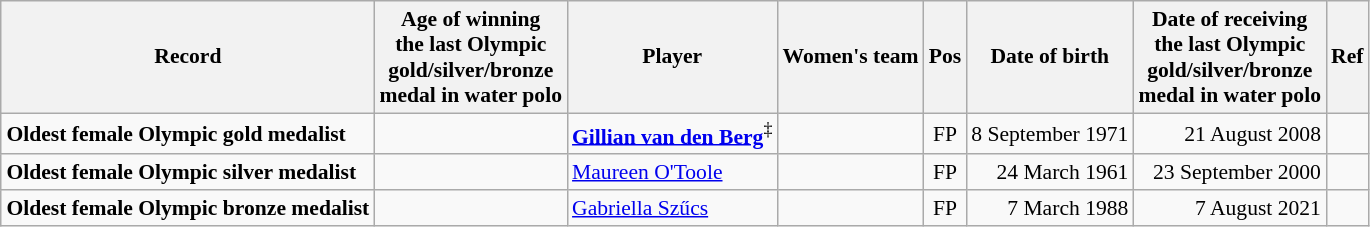<table class="wikitable" style="text-align: left; font-size: 90%; margin-left: 1em;">
<tr>
<th>Record</th>
<th>Age of winning<br>the last Olympic<br>gold/silver/bronze<br>medal in water polo</th>
<th>Player</th>
<th>Women's team</th>
<th>Pos</th>
<th>Date of birth</th>
<th>Date of receiving<br>the last Olympic<br>gold/silver/bronze<br>medal in water polo</th>
<th>Ref</th>
</tr>
<tr>
<td><strong>Oldest female Olympic gold medalist</strong></td>
<td></td>
<td><strong><a href='#'>Gillian van den Berg</a></strong><sup>‡</sup></td>
<td></td>
<td style="text-align: center;">FP</td>
<td style="text-align: right;">8 September 1971</td>
<td style="text-align: right;">21 August 2008</td>
<td style="text-align: center;"></td>
</tr>
<tr>
<td><strong>Oldest female Olympic silver medalist</strong></td>
<td></td>
<td><a href='#'>Maureen O'Toole</a></td>
<td></td>
<td style="text-align: center;">FP</td>
<td style="text-align: right;">24 March 1961</td>
<td style="text-align: right;">23 September 2000</td>
<td style="text-align: center;"></td>
</tr>
<tr>
<td><strong>Oldest female Olympic bronze medalist</strong></td>
<td></td>
<td><a href='#'>Gabriella Szűcs</a></td>
<td></td>
<td style="text-align: center;">FP</td>
<td style="text-align: right;">7 March 1988</td>
<td style="text-align: right;">7 August 2021</td>
<td style="text-align: center;"></td>
</tr>
</table>
